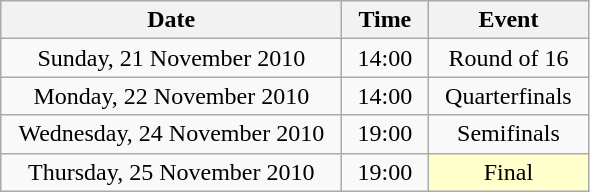<table class = "wikitable" style="text-align:center;">
<tr>
<th width=220>Date</th>
<th width=50>Time</th>
<th width=100>Event</th>
</tr>
<tr>
<td>Sunday, 21 November 2010</td>
<td>14:00</td>
<td>Round of 16</td>
</tr>
<tr>
<td>Monday, 22 November 2010</td>
<td>14:00</td>
<td>Quarterfinals</td>
</tr>
<tr>
<td>Wednesday, 24 November 2010</td>
<td>19:00</td>
<td>Semifinals</td>
</tr>
<tr>
<td>Thursday, 25 November 2010</td>
<td>19:00</td>
<td bgcolor=ffffcc>Final</td>
</tr>
</table>
